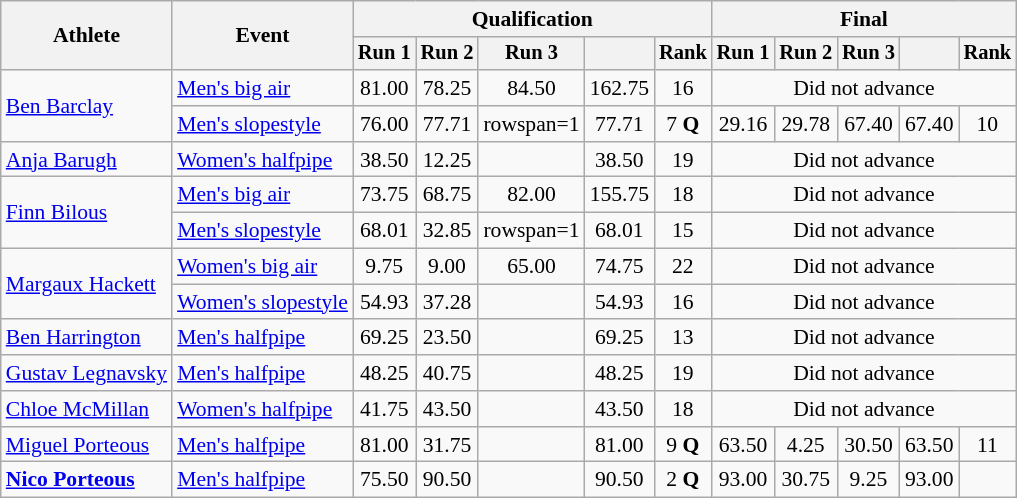<table class="wikitable" style="font-size:90%;text-align:center;">
<tr>
<th rowspan="2">Athlete</th>
<th rowspan="2">Event</th>
<th colspan="5">Qualification</th>
<th colspan="5">Final</th>
</tr>
<tr style="font-size:95%">
<th>Run 1</th>
<th>Run 2</th>
<th>Run 3</th>
<th></th>
<th>Rank</th>
<th>Run 1</th>
<th>Run 2</th>
<th>Run 3</th>
<th></th>
<th>Rank</th>
</tr>
<tr>
<td align=left rowspan=2><a href='#'>Ben Barclay</a></td>
<td align=left><a href='#'>Men's big air</a></td>
<td>81.00</td>
<td>78.25</td>
<td>84.50</td>
<td>162.75</td>
<td>16</td>
<td colspan=5>Did not advance</td>
</tr>
<tr>
<td align=left><a href='#'>Men's slopestyle</a></td>
<td>76.00</td>
<td>77.71</td>
<td>rowspan=1</td>
<td>77.71</td>
<td>7 <strong>Q</strong></td>
<td>29.16</td>
<td>29.78</td>
<td>67.40</td>
<td>67.40</td>
<td>10</td>
</tr>
<tr>
<td align=left><a href='#'>Anja Barugh</a></td>
<td align=left><a href='#'>Women's halfpipe</a></td>
<td>38.50</td>
<td>12.25</td>
<td></td>
<td>38.50</td>
<td>19</td>
<td colspan=5>Did not advance</td>
</tr>
<tr>
<td align=left rowspan=2><a href='#'>Finn Bilous</a></td>
<td align=left><a href='#'>Men's big air</a></td>
<td>73.75</td>
<td>68.75</td>
<td>82.00</td>
<td>155.75</td>
<td>18</td>
<td colspan=5>Did not advance</td>
</tr>
<tr>
<td align=left><a href='#'>Men's slopestyle</a></td>
<td>68.01</td>
<td>32.85</td>
<td>rowspan=1</td>
<td>68.01</td>
<td>15</td>
<td colspan=5>Did not advance</td>
</tr>
<tr>
<td align=left rowspan=2><a href='#'>Margaux Hackett</a></td>
<td align=left><a href='#'>Women's big air</a></td>
<td>9.75</td>
<td>9.00</td>
<td>65.00</td>
<td>74.75</td>
<td>22</td>
<td colspan=5>Did not advance</td>
</tr>
<tr>
<td align=left><a href='#'>Women's slopestyle</a></td>
<td>54.93</td>
<td>37.28</td>
<td></td>
<td>54.93</td>
<td>16</td>
<td colspan=5>Did not advance</td>
</tr>
<tr>
<td align=left><a href='#'>Ben Harrington</a></td>
<td align=left><a href='#'>Men's halfpipe</a></td>
<td>69.25</td>
<td>23.50</td>
<td></td>
<td>69.25</td>
<td>13</td>
<td colspan=5>Did not advance</td>
</tr>
<tr>
<td align=left><a href='#'>Gustav Legnavsky</a></td>
<td align=left><a href='#'>Men's halfpipe</a></td>
<td>48.25</td>
<td>40.75</td>
<td></td>
<td>48.25</td>
<td>19</td>
<td colspan=5>Did not advance</td>
</tr>
<tr>
<td align=left><a href='#'>Chloe McMillan</a></td>
<td align=left><a href='#'>Women's halfpipe</a></td>
<td>41.75</td>
<td>43.50</td>
<td></td>
<td>43.50</td>
<td>18</td>
<td colspan=5>Did not advance</td>
</tr>
<tr>
<td align=left><a href='#'>Miguel Porteous</a></td>
<td align=left><a href='#'>Men's halfpipe</a></td>
<td>81.00</td>
<td>31.75</td>
<td></td>
<td>81.00</td>
<td>9 <strong>Q</strong></td>
<td>63.50</td>
<td>4.25</td>
<td>30.50</td>
<td>63.50</td>
<td>11</td>
</tr>
<tr>
<td align=left><strong><a href='#'>Nico Porteous</a></strong></td>
<td align=left><a href='#'>Men's halfpipe</a></td>
<td>75.50</td>
<td>90.50</td>
<td></td>
<td>90.50</td>
<td>2 <strong>Q</strong></td>
<td>93.00</td>
<td>30.75</td>
<td>9.25</td>
<td>93.00</td>
<td></td>
</tr>
</table>
